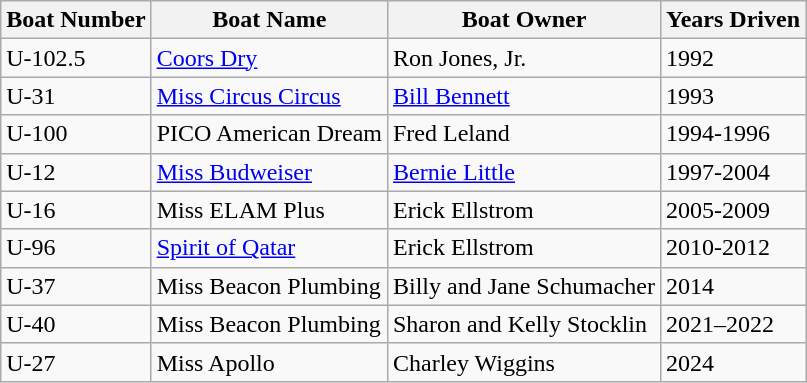<table class="wikitable">
<tr>
<th>Boat Number</th>
<th>Boat Name</th>
<th>Boat Owner</th>
<th>Years Driven</th>
</tr>
<tr>
<td>U-102.5</td>
<td><a href='#'>Coors Dry</a></td>
<td>Ron Jones, Jr.</td>
<td>1992</td>
</tr>
<tr>
<td>U-31</td>
<td><a href='#'>Miss Circus Circus</a></td>
<td><a href='#'>Bill Bennett</a></td>
<td>1993</td>
</tr>
<tr>
<td>U-100</td>
<td>PICO American Dream</td>
<td>Fred Leland</td>
<td>1994-1996</td>
</tr>
<tr>
<td>U-12</td>
<td><a href='#'>Miss Budweiser</a></td>
<td><a href='#'>Bernie Little</a></td>
<td>1997-2004</td>
</tr>
<tr>
<td>U-16</td>
<td>Miss ELAM Plus</td>
<td>Erick Ellstrom</td>
<td>2005-2009</td>
</tr>
<tr>
<td>U-96</td>
<td><a href='#'>Spirit of Qatar</a></td>
<td>Erick Ellstrom</td>
<td>2010-2012</td>
</tr>
<tr>
<td>U-37</td>
<td>Miss Beacon Plumbing</td>
<td>Billy and Jane Schumacher</td>
<td>2014</td>
</tr>
<tr>
<td>U-40</td>
<td>Miss Beacon Plumbing</td>
<td>Sharon and Kelly Stocklin</td>
<td>2021–2022</td>
</tr>
<tr>
<td>U-27</td>
<td>Miss Apollo</td>
<td>Charley Wiggins</td>
<td>2024</td>
</tr>
</table>
